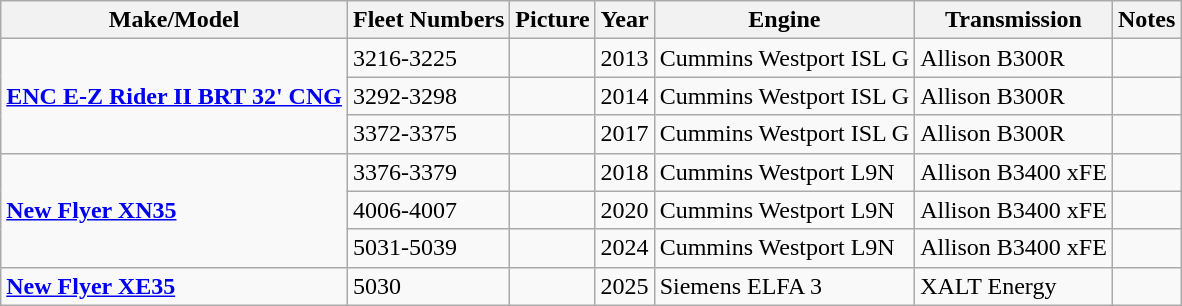<table class="wikitable sortable" style="font-size: 100%;">
<tr>
<th>Make/Model</th>
<th>Fleet Numbers</th>
<th>Picture</th>
<th>Year</th>
<th>Engine</th>
<th>Transmission</th>
<th>Notes</th>
</tr>
<tr>
<td rowspan="3"><strong><a href='#'>ENC E-Z Rider II BRT 32' CNG</a></strong></td>
<td>3216-3225</td>
<td></td>
<td>2013</td>
<td>Cummins Westport ISL G</td>
<td>Allison B300R</td>
<td></td>
</tr>
<tr>
<td>3292-3298</td>
<td></td>
<td>2014</td>
<td>Cummins Westport ISL G</td>
<td>Allison B300R</td>
<td></td>
</tr>
<tr>
<td>3372-3375</td>
<td></td>
<td>2017</td>
<td>Cummins Westport ISL G</td>
<td>Allison B300R</td>
<td></td>
</tr>
<tr>
<td rowspan="3"><strong><a href='#'>New Flyer XN35</a></strong></td>
<td>3376-3379</td>
<td></td>
<td>2018</td>
<td>Cummins Westport L9N</td>
<td>Allison B3400 xFE</td>
<td></td>
</tr>
<tr>
<td>4006-4007</td>
<td></td>
<td>2020</td>
<td>Cummins Westport L9N</td>
<td>Allison B3400 xFE</td>
<td></td>
</tr>
<tr>
<td>5031-5039</td>
<td><br></td>
<td>2024</td>
<td>Cummins Westport L9N</td>
<td>Allison B3400 xFE</td>
<td></td>
</tr>
<tr>
<td><strong><a href='#'>New Flyer XE35</a></strong></td>
<td>5030</td>
<td></td>
<td>2025</td>
<td>Siemens ELFA 3</td>
<td>XALT Energy</td>
<td></td>
</tr>
</table>
